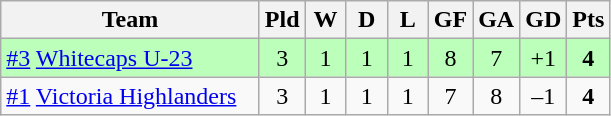<table class="wikitable" style="text-align: center;">
<tr>
<th style="width:165px;">Team</th>
<th width="20">Pld</th>
<th width="20">W</th>
<th width="20">D</th>
<th width="20">L</th>
<th width="20">GF</th>
<th width="20">GA</th>
<th width="20">GD</th>
<th width="20">Pts</th>
</tr>
<tr style="background:#bfb;">
<td style="text-align:left;"><a href='#'>#3</a> <a href='#'>Whitecaps U-23</a></td>
<td>3</td>
<td>1</td>
<td>1</td>
<td>1</td>
<td>8</td>
<td>7</td>
<td>+1</td>
<td><strong>4</strong></td>
</tr>
<tr>
<td style="text-align:left;"><a href='#'>#1</a> <a href='#'>Victoria Highlanders</a></td>
<td>3</td>
<td>1</td>
<td>1</td>
<td>1</td>
<td>7</td>
<td>8</td>
<td>–1</td>
<td><strong>4</strong></td>
</tr>
</table>
